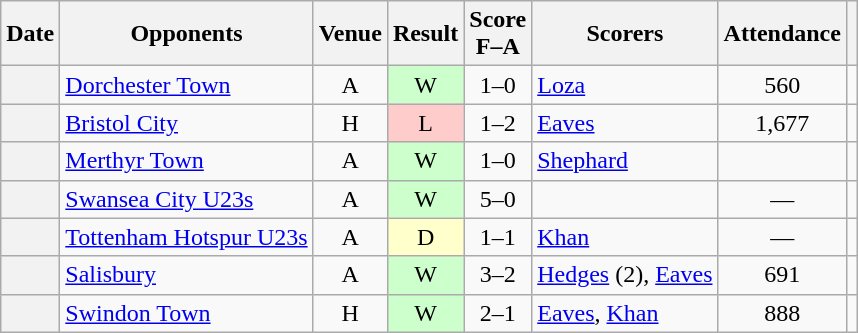<table class="wikitable plainrowheaders sortable" style="text-align:center">
<tr>
<th scope=col>Date</th>
<th scope=col>Opponents</th>
<th scope=col>Venue</th>
<th scope=col>Result</th>
<th scope=col>Score<br>F–A</th>
<th scope=col class=unsortable>Scorers</th>
<th scope=col>Attendance</th>
<th scope=col class=unsortable></th>
</tr>
<tr>
<th scope=row></th>
<td align=left><a href='#'>Dorchester Town</a></td>
<td>A</td>
<td style="background-color:#CCFFCC">W</td>
<td>1–0</td>
<td align="left"><a href='#'>Loza</a></td>
<td>560</td>
<td></td>
</tr>
<tr>
<th scope=row></th>
<td align=left><a href='#'>Bristol City</a></td>
<td>H</td>
<td style="background-color:#FFCCCC">L</td>
<td>1–2</td>
<td align="left"><a href='#'>Eaves</a></td>
<td>1,677</td>
<td></td>
</tr>
<tr>
<th scope=row></th>
<td align=left><a href='#'>Merthyr Town</a></td>
<td>A</td>
<td style="background-color:#CCFFCC">W</td>
<td>1–0</td>
<td align="left"><a href='#'>Shephard</a></td>
<td></td>
<td></td>
</tr>
<tr>
<th scope=row></th>
<td align=left><a href='#'>Swansea City U23s</a></td>
<td>A</td>
<td style="background-color:#CCFFCC">W</td>
<td>5–0</td>
<td align="left"></td>
<td>—</td>
<td></td>
</tr>
<tr>
<th scope=row></th>
<td align=left><a href='#'>Tottenham Hotspur U23s</a></td>
<td>A</td>
<td style="background-color:#FFFFCC">D</td>
<td>1–1</td>
<td align="left"><a href='#'>Khan</a></td>
<td>—</td>
<td></td>
</tr>
<tr>
<th scope=row></th>
<td align=left><a href='#'>Salisbury</a></td>
<td>A</td>
<td style="background-color:#CCFFCC">W</td>
<td>3–2</td>
<td align="left"><a href='#'>Hedges</a> (2), <a href='#'>Eaves</a></td>
<td>691</td>
<td></td>
</tr>
<tr>
<th scope=row></th>
<td align=left><a href='#'>Swindon Town</a></td>
<td>H</td>
<td style="background-color:#CCFFCC">W</td>
<td>2–1</td>
<td align="left"><a href='#'>Eaves</a>, <a href='#'>Khan</a></td>
<td>888</td>
<td></td>
</tr>
</table>
